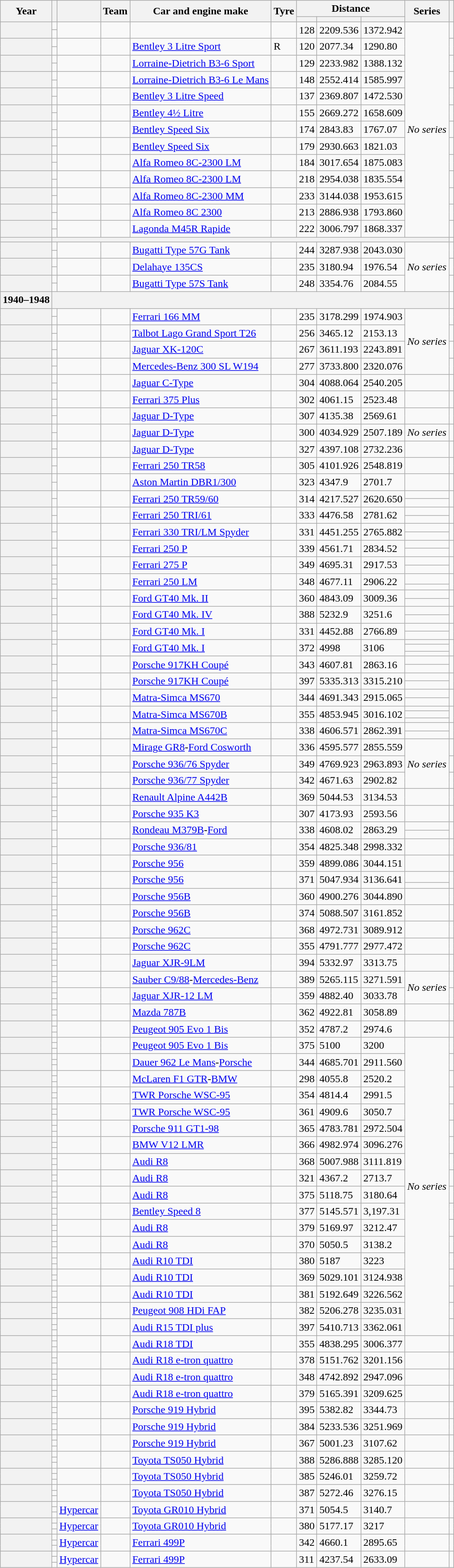<table class="wikitable sortable plainrowheaders">
<tr>
<th rowspan="2" scope="col">Year</th>
<th rowspan="2" scope="col"></th>
<th rowspan="2" scope="col"></th>
<th rowspan="2" scope="col">Team</th>
<th rowspan="2" scope="col">Car and engine make</th>
<th rowspan="2" scope="col">Tyre</th>
<th colspan="3" scope="col">Distance</th>
<th rowspan="2" scope="col">Series</th>
<th rowspan="2" scope="col" class="unsortable"></th>
</tr>
<tr>
<th scope="col"></th>
<th scope="col"></th>
<th scope="col"></th>
</tr>
<tr>
<th scope="row" style="text-align:center;" rowspan="2"></th>
<td></td>
<td rowspan="2"></td>
<td rowspan="2"></td>
<td rowspan="2"></td>
<td rowspan="2"></td>
<td rowspan="2">128</td>
<td rowspan="2">2209.536</td>
<td rowspan="2">1372.942</td>
<td rowspan="26"><em>No series</em></td>
<td rowspan="2" style="text-align:center;"></td>
</tr>
<tr>
<td></td>
</tr>
<tr>
<th scope="row" style="text-align:center;" rowspan="2"></th>
<td></td>
<td rowspan="2"></td>
<td rowspan="2"></td>
<td rowspan="2"><a href='#'>Bentley 3 Litre Sport</a></td>
<td rowspan="2">R</td>
<td rowspan="2">120</td>
<td rowspan="2">2077.34</td>
<td rowspan="2">1290.80</td>
<td rowspan="2" style="text-align:center;"></td>
</tr>
<tr>
<td></td>
</tr>
<tr>
<th scope="row" style="text-align:center;" rowspan="2"></th>
<td></td>
<td rowspan="2"></td>
<td rowspan="2"></td>
<td rowspan="2"><a href='#'>Lorraine-Dietrich B3-6 Sport</a></td>
<td rowspan="2"></td>
<td rowspan="2">129</td>
<td rowspan="2">2233.982</td>
<td rowspan="2">1388.132</td>
<td rowspan="2" style="text-align:center;"></td>
</tr>
<tr>
<td></td>
</tr>
<tr>
<th scope="row" style="text-align:center;" rowspan="2"></th>
<td></td>
<td rowspan="2"></td>
<td rowspan="2"></td>
<td rowspan="2"><a href='#'>Lorraine-Dietrich B3-6 Le Mans</a></td>
<td rowspan="2"></td>
<td rowspan="2">148</td>
<td rowspan="2">2552.414</td>
<td rowspan="2">1585.997</td>
<td rowspan="2" style="text-align:center;"></td>
</tr>
<tr>
<td></td>
</tr>
<tr>
<th scope="row" style="text-align:center;" rowspan="2"></th>
<td></td>
<td rowspan="2"></td>
<td rowspan="2"></td>
<td rowspan="2"><a href='#'>Bentley 3 Litre Speed</a></td>
<td rowspan="2"></td>
<td rowspan="2">137</td>
<td rowspan="2">2369.807</td>
<td rowspan="2">1472.530</td>
<td rowspan="2" style="text-align:center;"></td>
</tr>
<tr>
<td></td>
</tr>
<tr>
<th scope="row" style="text-align:center;" rowspan="2"></th>
<td></td>
<td rowspan="2"></td>
<td rowspan="2"></td>
<td rowspan="2"><a href='#'>Bentley 4½ Litre</a></td>
<td rowspan="2"></td>
<td rowspan="2">155</td>
<td rowspan="2">2669.272</td>
<td rowspan="2">1658.609</td>
<td rowspan="2" style="text-align:center;"></td>
</tr>
<tr>
<td></td>
</tr>
<tr>
<th scope="row" style="text-align:center;" rowspan="2"></th>
<td></td>
<td rowspan="2"></td>
<td rowspan="2"></td>
<td rowspan="2"><a href='#'>Bentley Speed Six</a></td>
<td rowspan="2"></td>
<td rowspan="2">174</td>
<td rowspan="2">2843.83</td>
<td rowspan="2">1767.07</td>
<td rowspan="2" style="text-align:center;"></td>
</tr>
<tr>
<td></td>
</tr>
<tr>
<th scope="row" style="text-align:center;" rowspan="2"></th>
<td></td>
<td rowspan="2"></td>
<td rowspan="2"></td>
<td rowspan="2"><a href='#'>Bentley Speed Six</a></td>
<td rowspan="2"></td>
<td rowspan="2">179</td>
<td rowspan="2">2930.663</td>
<td rowspan="2">1821.03</td>
<td rowspan="2" style="text-align:center;"></td>
</tr>
<tr>
<td></td>
</tr>
<tr>
<th scope="row" style="text-align:center;" rowspan="2"></th>
<td></td>
<td rowspan="2"></td>
<td rowspan="2"></td>
<td rowspan="2"><a href='#'>Alfa Romeo 8C-2300 LM</a></td>
<td rowspan="2"></td>
<td rowspan="2">184</td>
<td rowspan="2">3017.654</td>
<td rowspan="2">1875.083</td>
<td rowspan="2" style="text-align:center;"></td>
</tr>
<tr>
<td></td>
</tr>
<tr>
<th scope="row" style="text-align:center;" rowspan="2"></th>
<td></td>
<td rowspan="2"></td>
<td rowspan="2"></td>
<td rowspan="2"><a href='#'>Alfa Romeo 8C-2300 LM</a></td>
<td rowspan="2"></td>
<td rowspan="2">218</td>
<td rowspan="2">2954.038</td>
<td rowspan="2">1835.554</td>
<td rowspan="2" style="text-align:center;"></td>
</tr>
<tr>
<td></td>
</tr>
<tr>
<th scope="row" style="text-align:center;" rowspan="2"></th>
<td></td>
<td rowspan="2"></td>
<td rowspan="2"></td>
<td rowspan="2"><a href='#'>Alfa Romeo 8C-2300 MM</a></td>
<td rowspan="2"></td>
<td rowspan="2">233</td>
<td rowspan="2">3144.038</td>
<td rowspan="2">1953.615</td>
<td rowspan="2" style="text-align:center;"></td>
</tr>
<tr>
<td></td>
</tr>
<tr>
<th scope="row" style="text-align:center;" rowspan="2"></th>
<td></td>
<td rowspan="2"></td>
<td rowspan="2"></td>
<td rowspan="2"><a href='#'>Alfa Romeo 8C 2300</a></td>
<td rowspan="2"></td>
<td rowspan="2">213</td>
<td rowspan="2">2886.938</td>
<td rowspan="2">1793.860</td>
<td rowspan="2" style="text-align:center;"></td>
</tr>
<tr>
<td></td>
</tr>
<tr>
<th scope="row" style="text-align:center;" rowspan="2"></th>
<td></td>
<td rowspan="2"></td>
<td rowspan="2"></td>
<td rowspan="2"><a href='#'>Lagonda M45R Rapide</a></td>
<td rowspan="2"></td>
<td rowspan="2">222</td>
<td rowspan="2">3006.797</td>
<td rowspan="2">1868.337</td>
<td rowspan="2" style="text-align:center;"></td>
</tr>
<tr>
<td></td>
</tr>
<tr class="sortbottom">
<th scope="row" style="text-align:center;"></th>
<th scope=row colspan="9"> </th>
<td style="text-align:center;"></td>
</tr>
<tr>
<th scope="row" style="text-align:center;" rowspan="2"></th>
<td></td>
<td rowspan="2"></td>
<td rowspan="2"></td>
<td rowspan="2"><a href='#'>Bugatti Type 57G Tank</a></td>
<td rowspan="2"></td>
<td rowspan="2">244</td>
<td rowspan="2">3287.938</td>
<td rowspan="2">2043.030</td>
<td rowspan="6"><em>No series</em></td>
<td rowspan="2" style="text-align:center;"></td>
</tr>
<tr>
<td></td>
</tr>
<tr>
<th scope="row" style="text-align:center;" rowspan="2"></th>
<td></td>
<td rowspan="2"></td>
<td rowspan="2"></td>
<td rowspan="2"><a href='#'>Delahaye 135CS</a></td>
<td rowspan="2"></td>
<td rowspan="2">235</td>
<td rowspan="2">3180.94</td>
<td rowspan="2">1976.54</td>
<td rowspan="2" style="text-align:center;"></td>
</tr>
<tr>
<td></td>
</tr>
<tr>
<th scope="row" style="text-align:center;" rowspan="2"></th>
<td></td>
<td rowspan="2"></td>
<td rowspan="2"></td>
<td rowspan="2"><a href='#'>Bugatti Type 57S Tank</a></td>
<td rowspan="2"></td>
<td rowspan="2">248</td>
<td rowspan="2">3354.76</td>
<td rowspan="2">2084.55</td>
<td rowspan="2" style="text-align:center;"></td>
</tr>
<tr>
<td></td>
</tr>
<tr class="sortbottom">
<th scope="row" style="text-align:center;">1940–1948</th>
<th scope=row colspan="9"> </th>
<td style="text-align:center;"></td>
</tr>
<tr>
<th scope="row" style="text-align:center;" rowspan="2"></th>
<td></td>
<td rowspan="2"></td>
<td rowspan="2"></td>
<td rowspan="2"><a href='#'>Ferrari 166 MM</a></td>
<td rowspan="2"></td>
<td rowspan="2">235</td>
<td rowspan="2">3178.299</td>
<td rowspan="2">1974.903</td>
<td rowspan="8"><em>No series</em></td>
<td rowspan="2" style="text-align:center;"></td>
</tr>
<tr>
<td></td>
</tr>
<tr>
<th scope="row" style="text-align:center;" rowspan="2"></th>
<td></td>
<td rowspan="2"></td>
<td rowspan="2"></td>
<td rowspan="2"><a href='#'>Talbot Lago Grand Sport T26</a></td>
<td rowspan="2"></td>
<td rowspan="2">256</td>
<td rowspan="2">3465.12</td>
<td rowspan="2">2153.13</td>
<td rowspan="2" style="text-align:center;"></td>
</tr>
<tr>
<td></td>
</tr>
<tr>
<th scope="row" style="text-align:center;" rowspan="2"></th>
<td></td>
<td rowspan="2"></td>
<td rowspan="2"></td>
<td rowspan="2"><a href='#'>Jaguar XK-120C</a></td>
<td rowspan="2"></td>
<td rowspan="2">267</td>
<td rowspan="2">3611.193</td>
<td rowspan="2">2243.891</td>
<td rowspan="2" style="text-align:center;"></td>
</tr>
<tr>
<td></td>
</tr>
<tr>
<th scope="row" style="text-align:center;" rowspan="2"></th>
<td></td>
<td rowspan="2"></td>
<td rowspan="2"></td>
<td rowspan="2"><a href='#'>Mercedes-Benz 300 SL W194</a></td>
<td rowspan="2"></td>
<td rowspan="2">277</td>
<td rowspan="2">3733.800</td>
<td rowspan="2">2320.076</td>
<td rowspan="2" style="text-align:center;"></td>
</tr>
<tr>
<td></td>
</tr>
<tr>
<th scope="row" style="text-align:center;" rowspan="2"></th>
<td></td>
<td rowspan="2"></td>
<td rowspan="2"></td>
<td rowspan="2"><a href='#'>Jaguar C-Type</a></td>
<td rowspan="2"></td>
<td rowspan="2">304</td>
<td rowspan="2">4088.064</td>
<td rowspan="2">2540.205</td>
<td rowspan="2"></td>
<td rowspan="2" style="text-align:center;"></td>
</tr>
<tr>
<td></td>
</tr>
<tr>
<th scope="row" style="text-align:center;" rowspan="2"></th>
<td></td>
<td rowspan="2"></td>
<td rowspan="2"></td>
<td rowspan="2"><a href='#'>Ferrari 375 Plus</a></td>
<td rowspan="2"></td>
<td rowspan="2">302</td>
<td rowspan="2">4061.15</td>
<td rowspan="2">2523.48</td>
<td rowspan="2"></td>
<td rowspan="2" style="text-align:center;"></td>
</tr>
<tr>
<td></td>
</tr>
<tr>
<th scope="row" style="text-align:center;" rowspan="2"></th>
<td></td>
<td rowspan="2"></td>
<td rowspan="2"></td>
<td rowspan="2"><a href='#'>Jaguar D-Type</a></td>
<td rowspan="2"></td>
<td rowspan="2">307</td>
<td rowspan="2">4135.38</td>
<td rowspan="2">2569.61</td>
<td rowspan="2"></td>
<td rowspan="2" style="text-align:center;"></td>
</tr>
<tr>
<td></td>
</tr>
<tr>
<th scope="row" style="text-align:center;" rowspan="2"></th>
<td></td>
<td rowspan="2"></td>
<td rowspan="2"></td>
<td rowspan="2"><a href='#'>Jaguar D-Type</a></td>
<td rowspan="2"></td>
<td rowspan="2">300</td>
<td rowspan="2">4034.929</td>
<td rowspan="2">2507.189</td>
<td rowspan="2"><em>No series</em></td>
<td rowspan="2" style="text-align:center;"></td>
</tr>
<tr>
<td></td>
</tr>
<tr>
<th scope="row" style="text-align:center;" rowspan="2"></th>
<td></td>
<td rowspan="2"></td>
<td rowspan="2"></td>
<td rowspan="2"><a href='#'>Jaguar D-Type</a></td>
<td rowspan="2"></td>
<td rowspan="2">327</td>
<td rowspan="2">4397.108</td>
<td rowspan="2">2732.236</td>
<td rowspan="2"></td>
<td rowspan="2" style="text-align:center;"></td>
</tr>
<tr>
<td></td>
</tr>
<tr>
<th scope="row" style="text-align:center;" rowspan="2"></th>
<td></td>
<td rowspan="2"></td>
<td rowspan="2"></td>
<td rowspan="2"><a href='#'>Ferrari 250 TR58</a></td>
<td rowspan="2"></td>
<td rowspan="2">305</td>
<td rowspan="2">4101.926</td>
<td rowspan="2">2548.819</td>
<td rowspan="2"></td>
<td rowspan="2"  style="text-align:center;"></td>
</tr>
<tr>
<td></td>
</tr>
<tr>
<th scope="row" style="text-align:center;" rowspan="2"></th>
<td></td>
<td rowspan="2"></td>
<td rowspan="2"></td>
<td rowspan="2"><a href='#'>Aston Martin DBR1/300</a></td>
<td rowspan="2"></td>
<td rowspan="2">323</td>
<td rowspan="2">4347.9</td>
<td rowspan="2">2701.7</td>
<td rowspan="2"></td>
<td rowspan="2" style="text-align:center;"></td>
</tr>
<tr>
<td></td>
</tr>
<tr>
<th scope="row" style="text-align:center;" rowspan="2"></th>
<td></td>
<td rowspan="2"></td>
<td rowspan="2"></td>
<td rowspan="2"><a href='#'>Ferrari 250 TR59/60</a></td>
<td rowspan="2"></td>
<td rowspan="2">314</td>
<td rowspan="2">4217.527</td>
<td rowspan="2">2620.650</td>
<td></td>
<td rowspan="2" style="text-align:center;"></td>
</tr>
<tr>
<td></td>
<td></td>
</tr>
<tr>
<th scope="row" style="text-align:center;" rowspan="2"></th>
<td></td>
<td rowspan="2"></td>
<td rowspan="2"></td>
<td rowspan="2"><a href='#'>Ferrari 250 TRI/61</a></td>
<td rowspan="2"></td>
<td rowspan="2">333</td>
<td rowspan="2">4476.58</td>
<td rowspan="2">2781.62</td>
<td></td>
<td rowspan="2" style="text-align:center;"></td>
</tr>
<tr>
<td></td>
<td></td>
</tr>
<tr>
<th scope="row" style="text-align:center;" rowspan="2"></th>
<td></td>
<td rowspan="2"></td>
<td rowspan="2"></td>
<td rowspan="2"><a href='#'>Ferrari 330 TRI/LM Spyder</a></td>
<td rowspan="2"></td>
<td rowspan="2">331</td>
<td rowspan="2">4451.255</td>
<td rowspan="2">2765.882</td>
<td></td>
<td rowspan="2" style="text-align:center;"></td>
</tr>
<tr>
<td></td>
<td></td>
</tr>
<tr>
<th scope="row" style="text-align:center;" rowspan="2"></th>
<td></td>
<td rowspan="2"></td>
<td rowspan="2"></td>
<td rowspan="2"><a href='#'>Ferrari 250 P</a></td>
<td rowspan="2"></td>
<td rowspan="2">339</td>
<td rowspan="2">4561.71</td>
<td rowspan="2">2834.52</td>
<td></td>
<td rowspan="2" style="text-align:center;"></td>
</tr>
<tr>
<td></td>
<td></td>
</tr>
<tr>
<th scope="row" style="text-align:center;" rowspan="2"></th>
<td></td>
<td rowspan="2"></td>
<td rowspan="2"></td>
<td rowspan="2"><a href='#'>Ferrari 275 P</a></td>
<td rowspan="2"></td>
<td rowspan="2">349</td>
<td rowspan="2">4695.31</td>
<td rowspan="2">2917.53</td>
<td></td>
<td rowspan="2" style="text-align:center;"></td>
</tr>
<tr>
<td></td>
<td></td>
</tr>
<tr>
<th scope="row" style="text-align:center;" rowspan="3"></th>
<td></td>
<td rowspan="3"></td>
<td rowspan="3"></td>
<td rowspan="3"><a href='#'>Ferrari 250 LM</a></td>
<td rowspan="3"></td>
<td rowspan="3">348</td>
<td rowspan="3">4677.11</td>
<td rowspan="3">2906.22</td>
<td rowspan="2"></td>
<td rowspan="3" style="text-align:center;"></td>
</tr>
<tr>
<td></td>
</tr>
<tr>
<td></td>
<td rowspan="1"></td>
</tr>
<tr>
<th scope="row" style="text-align:center;" rowspan="2"></th>
<td></td>
<td rowspan="2"></td>
<td rowspan="2"></td>
<td rowspan="2"><a href='#'>Ford GT40 Mk. II</a></td>
<td rowspan="2"></td>
<td rowspan="2">360</td>
<td rowspan="2">4843.09</td>
<td rowspan="2">3009.36</td>
<td></td>
<td rowspan="2" style="text-align:center;"></td>
</tr>
<tr>
<td></td>
<td></td>
</tr>
<tr>
<th scope="row" style="text-align:center;" rowspan="2"></th>
<td></td>
<td rowspan="2"></td>
<td rowspan="2"></td>
<td rowspan="2"><a href='#'>Ford GT40 Mk. IV</a></td>
<td rowspan="2"></td>
<td rowspan="2">388</td>
<td rowspan="2">5232.9</td>
<td rowspan="2">3251.6</td>
<td></td>
<td rowspan="2" style="text-align:center;"></td>
</tr>
<tr>
<td></td>
<td></td>
</tr>
<tr>
<th scope="row" style="text-align:center;" rowspan="2"></th>
<td></td>
<td rowspan="2"></td>
<td rowspan="2"></td>
<td rowspan="2"><a href='#'>Ford GT40 Mk. I</a></td>
<td rowspan="2"></td>
<td rowspan="2">331</td>
<td rowspan="2">4452.88</td>
<td rowspan="2">2766.89</td>
<td></td>
<td rowspan="2" style="text-align:center;"></td>
</tr>
<tr>
<td></td>
<td></td>
</tr>
<tr>
<th scope="row" style="text-align:center;" rowspan="3"></th>
<td></td>
<td rowspan="3"></td>
<td rowspan="3"></td>
<td rowspan="3"><a href='#'>Ford GT40 Mk. I</a></td>
<td rowspan="3"></td>
<td rowspan="3">372</td>
<td rowspan="3">4998</td>
<td rowspan="3">3106</td>
<td></td>
<td rowspan="3" style="text-align:center;"></td>
</tr>
<tr>
<td rowspan="2"></td>
<td></td>
</tr>
<tr>
<td></td>
</tr>
<tr>
<th scope="row" style="text-align:center;" rowspan="2"></th>
<td></td>
<td rowspan="2"></td>
<td rowspan="2"></td>
<td rowspan="2"><a href='#'>Porsche 917KH Coupé</a></td>
<td rowspan="2"></td>
<td rowspan="2">343</td>
<td rowspan="2">4607.81</td>
<td rowspan="2">2863.16</td>
<td></td>
<td rowspan="2" style="text-align:center;"></td>
</tr>
<tr>
<td></td>
<td></td>
</tr>
<tr>
<th scope="row" style="text-align:center;" rowspan="2"></th>
<td></td>
<td rowspan="2"></td>
<td rowspan="2"></td>
<td rowspan="2"><a href='#'>Porsche 917KH Coupé</a></td>
<td rowspan="2"></td>
<td rowspan="2">397</td>
<td rowspan="2">5335.313</td>
<td rowspan="2">3315.210</td>
<td></td>
<td rowspan="2" style="text-align:center;"></td>
</tr>
<tr>
<td></td>
<td></td>
</tr>
<tr>
<th scope="row" style="text-align:center;" rowspan="2"></th>
<td></td>
<td rowspan="2"></td>
<td rowspan="2"></td>
<td rowspan="2"><a href='#'>Matra-Simca MS670</a></td>
<td rowspan="2"></td>
<td rowspan="2">344</td>
<td rowspan="2">4691.343</td>
<td rowspan="2">2915.065</td>
<td></td>
<td rowspan="2" style="text-align:center;"></td>
</tr>
<tr>
<td></td>
<td></td>
</tr>
<tr>
<th scope="row" style="text-align:center;" rowspan="3"></th>
<td></td>
<td rowspan="3"></td>
<td rowspan="3"></td>
<td rowspan="3"><a href='#'>Matra-Simca MS670B</a></td>
<td rowspan="3"></td>
<td rowspan="3">355</td>
<td rowspan="3">4853.945</td>
<td rowspan="3">3016.102</td>
<td></td>
<td rowspan="3" style="text-align:center;"></td>
</tr>
<tr>
<td rowspan="2"></td>
<td></td>
</tr>
<tr>
<td></td>
</tr>
<tr>
<th scope="row" style="text-align:center;" rowspan="2"></th>
<td></td>
<td rowspan="2"></td>
<td rowspan="2"></td>
<td rowspan="2"><a href='#'>Matra-Simca MS670C</a></td>
<td rowspan="2"></td>
<td rowspan="2">338</td>
<td rowspan="2">4606.571</td>
<td rowspan="2">2862.391</td>
<td></td>
<td rowspan="2" style="text-align:center;"></td>
</tr>
<tr>
<td></td>
<td></td>
</tr>
<tr>
<th scope="row" style="text-align:center;" rowspan="2"></th>
<td></td>
<td rowspan="2"></td>
<td rowspan="2"></td>
<td rowspan="2"><a href='#'>Mirage GR8</a>-<a href='#'>Ford Cosworth</a></td>
<td rowspan="2"></td>
<td rowspan="2">336</td>
<td rowspan="2">4595.577</td>
<td rowspan="2">2855.559</td>
<td rowspan="7"><em>No series</em></td>
<td rowspan="2" style="text-align:center;"></td>
</tr>
<tr>
<td></td>
</tr>
<tr>
<th scope="row" style="text-align:center;" rowspan="2"></th>
<td></td>
<td rowspan="2"></td>
<td rowspan="2"></td>
<td rowspan="2"><a href='#'>Porsche 936/76 Spyder</a></td>
<td rowspan="2"></td>
<td rowspan="2">349</td>
<td rowspan="2">4769.923</td>
<td rowspan="2">2963.893</td>
<td rowspan="2" style="text-align:center;"></td>
</tr>
<tr>
<td></td>
</tr>
<tr>
<th scope="row" style="text-align:center;" rowspan="3"></th>
<td></td>
<td rowspan="3"></td>
<td rowspan="3"></td>
<td rowspan="3"><a href='#'>Porsche 936/77 Spyder</a></td>
<td rowspan="3"></td>
<td rowspan="3">342</td>
<td rowspan="3">4671.63</td>
<td rowspan="3">2902.82</td>
<td rowspan="3" style="text-align:center;"></td>
</tr>
<tr>
<td></td>
</tr>
<tr>
<td></td>
</tr>
<tr>
<th scope="row" style="text-align:center;" rowspan="2"></th>
<td></td>
<td rowspan="2"></td>
<td rowspan="2"></td>
<td rowspan="2"><a href='#'>Renault Alpine A442B</a></td>
<td rowspan="2"></td>
<td rowspan="2">369</td>
<td rowspan="2">5044.53</td>
<td rowspan="2">3134.53</td>
<td rowspan="2"></td>
<td rowspan="2" style="text-align:center;"></td>
</tr>
<tr>
<td></td>
</tr>
<tr>
<th scope="row" style="text-align:center;" rowspan="3"></th>
<td></td>
<td rowspan="3"></td>
<td rowspan="3"></td>
<td rowspan="3"><a href='#'>Porsche 935 K3</a></td>
<td rowspan="3"></td>
<td rowspan="3">307</td>
<td rowspan="3">4173.93</td>
<td rowspan="3">2593.56</td>
<td rowspan="3"></td>
<td rowspan="3" style="text-align:center;"></td>
</tr>
<tr>
<td></td>
</tr>
<tr>
<td></td>
</tr>
<tr>
<th scope="row" style="text-align:center;" rowspan="2"></th>
<td></td>
<td rowspan="2"></td>
<td rowspan="2"></td>
<td rowspan="2"><a href='#'>Rondeau M379B</a>-<a href='#'>Ford</a></td>
<td rowspan="2"></td>
<td rowspan="2">338</td>
<td rowspan="2">4608.02</td>
<td rowspan="2">2863.29</td>
<td></td>
<td rowspan="2" style="text-align:center;"></td>
</tr>
<tr>
<td></td>
<td></td>
</tr>
<tr>
<th scope="row" style="text-align:center;" rowspan="2"></th>
<td></td>
<td rowspan="2"></td>
<td rowspan="2"></td>
<td rowspan="2"><a href='#'>Porsche 936/81</a></td>
<td rowspan="2"></td>
<td rowspan="2">354</td>
<td rowspan="2">4825.348</td>
<td rowspan="2">2998.332</td>
<td rowspan="2"></td>
<td rowspan="2" style="text-align:center;"></td>
</tr>
<tr>
<td></td>
</tr>
<tr>
<th scope="row" style="text-align:center;" rowspan="2"></th>
<td></td>
<td rowspan="2"></td>
<td rowspan="2"></td>
<td rowspan="2"><a href='#'>Porsche 956</a></td>
<td rowspan="2"></td>
<td rowspan="2">359</td>
<td rowspan="2">4899.086</td>
<td rowspan="2">3044.151</td>
<td rowspan="2"></td>
<td rowspan="2" style="text-align:center;"></td>
</tr>
<tr>
<td></td>
</tr>
<tr>
<th scope="row" style="text-align:center;" rowspan="3"></th>
<td></td>
<td rowspan="3"></td>
<td rowspan="3"></td>
<td rowspan="3"><a href='#'>Porsche 956</a></td>
<td rowspan="3"></td>
<td rowspan="3">371</td>
<td rowspan="3">5047.934</td>
<td rowspan="3">3136.641</td>
<td rowspan="2"></td>
<td rowspan="3" style="text-align:center;"></td>
</tr>
<tr>
<td></td>
</tr>
<tr>
<td></td>
<td></td>
</tr>
<tr>
<th scope="row" style="text-align:center;" rowspan="2"></th>
<td></td>
<td rowspan="2"></td>
<td rowspan="2"></td>
<td rowspan="2"><a href='#'>Porsche 956B</a></td>
<td rowspan="2"></td>
<td rowspan="2">360</td>
<td rowspan="2">4900.276</td>
<td rowspan="2">3044.890</td>
<td rowspan="2"></td>
<td rowspan="2" style="text-align:center;"></td>
</tr>
<tr>
<td></td>
</tr>
<tr>
<th scope="row" style="text-align:center;" rowspan="3"></th>
<td></td>
<td rowspan="3"></td>
<td rowspan="3"></td>
<td rowspan="3"><a href='#'>Porsche 956B</a></td>
<td rowspan="3"></td>
<td rowspan="3">374</td>
<td rowspan="3">5088.507</td>
<td rowspan="3">3161.852</td>
<td rowspan="3"></td>
<td rowspan="3" style="text-align:center;"></td>
</tr>
<tr>
<td></td>
</tr>
<tr>
<td></td>
</tr>
<tr>
<th scope="row" style="text-align:center;" rowspan="3"></th>
<td></td>
<td rowspan="3"></td>
<td rowspan="3"></td>
<td rowspan="3"><a href='#'>Porsche 962C</a></td>
<td rowspan="3"></td>
<td rowspan="3">368</td>
<td rowspan="3">4972.731</td>
<td rowspan="3">3089.912</td>
<td rowspan="3"></td>
<td rowspan="3" style="text-align:center;"></td>
</tr>
<tr>
<td></td>
</tr>
<tr>
<td></td>
</tr>
<tr>
<th scope="row" style="text-align:center;" rowspan="3"></th>
<td></td>
<td rowspan="3"></td>
<td rowspan="3"></td>
<td rowspan="3"><a href='#'>Porsche 962C</a></td>
<td rowspan="3"></td>
<td rowspan="3">355</td>
<td rowspan="3">4791.777</td>
<td rowspan="3">2977.472</td>
<td rowspan="3"></td>
<td rowspan="3" style="text-align:center;"></td>
</tr>
<tr>
<td></td>
</tr>
<tr>
<td></td>
</tr>
<tr>
<th scope="row" style="text-align:center;" rowspan="3"></th>
<td></td>
<td rowspan="3"></td>
<td rowspan="3"></td>
<td rowspan="3"><a href='#'>Jaguar XJR-9LM</a></td>
<td rowspan="3"></td>
<td rowspan="3">394</td>
<td rowspan="3">5332.97</td>
<td rowspan="3">3313.75</td>
<td rowspan="3"></td>
<td rowspan="3" style="text-align:center;"></td>
</tr>
<tr>
<td></td>
</tr>
<tr>
<td></td>
</tr>
<tr>
<th scope="row" style="text-align:center;" rowspan="3"></th>
<td></td>
<td rowspan="3"></td>
<td rowspan="3"></td>
<td rowspan="3"><a href='#'>Sauber C9/88</a>-<a href='#'>Mercedes-Benz</a></td>
<td rowspan="3"></td>
<td rowspan="3">389</td>
<td rowspan="3">5265.115</td>
<td rowspan="3">3271.591</td>
<td rowspan="6"><em>No series</em></td>
<td rowspan="3" style="text-align:center;"></td>
</tr>
<tr>
<td></td>
</tr>
<tr>
<td></td>
</tr>
<tr>
<th scope="row" style="text-align:center;" rowspan="3"></th>
<td></td>
<td rowspan="3"></td>
<td rowspan="3"></td>
<td rowspan="3"><a href='#'>Jaguar XJR-12 LM</a></td>
<td rowspan="3"></td>
<td rowspan="3">359</td>
<td rowspan="3">4882.40</td>
<td rowspan="3">3033.78</td>
<td rowspan="3" style="text-align:center;"></td>
</tr>
<tr>
<td></td>
</tr>
<tr>
<td></td>
</tr>
<tr>
<th scope="row" style="text-align:center;" rowspan="3"></th>
<td></td>
<td rowspan="3"></td>
<td rowspan="3"></td>
<td rowspan="3"><a href='#'>Mazda 787B</a></td>
<td rowspan="3"></td>
<td rowspan="3">362</td>
<td rowspan="3">4922.81</td>
<td rowspan="3">3058.89</td>
<td rowspan="3"></td>
<td rowspan="3" style="text-align:center;"></td>
</tr>
<tr>
<td></td>
</tr>
<tr>
<td></td>
</tr>
<tr>
<th scope="row" style="text-align:center;" rowspan="3"></th>
<td></td>
<td rowspan="3"></td>
<td rowspan="3"></td>
<td rowspan="3"><a href='#'>Peugeot 905 Evo 1 Bis</a></td>
<td rowspan="3"></td>
<td rowspan="3">352</td>
<td rowspan="3">4787.2</td>
<td rowspan="3">2974.6</td>
<td rowspan="3"></td>
<td rowspan="3" style="text-align:center;"></td>
</tr>
<tr>
<td></td>
</tr>
<tr>
<td></td>
</tr>
<tr>
<th scope="row" style="text-align:center;" rowspan="3"></th>
<td></td>
<td rowspan="3"></td>
<td rowspan="3"></td>
<td rowspan="3"><a href='#'>Peugeot 905 Evo 1 Bis</a></td>
<td rowspan="3"></td>
<td rowspan="3">375</td>
<td rowspan="3">5100</td>
<td rowspan="3">3200</td>
<td rowspan="54"><em>No series</em></td>
<td rowspan="3" style="text-align:center;"></td>
</tr>
<tr>
<td></td>
</tr>
<tr>
<td></td>
</tr>
<tr>
<th scope="row" style="text-align:center;" rowspan="3"></th>
<td></td>
<td rowspan="3"></td>
<td rowspan="3"></td>
<td rowspan="3"><a href='#'>Dauer 962 Le Mans</a>-<a href='#'>Porsche</a></td>
<td rowspan="3"></td>
<td rowspan="3">344</td>
<td rowspan="3">4685.701</td>
<td rowspan="3">2911.560</td>
<td rowspan="3" style="text-align:center;"></td>
</tr>
<tr>
<td></td>
</tr>
<tr>
<td></td>
</tr>
<tr>
<th scope="row" style="text-align:center;" rowspan="3"></th>
<td></td>
<td rowspan="3"></td>
<td rowspan="3"></td>
<td rowspan="3"><a href='#'>McLaren F1 GTR</a>-<a href='#'>BMW</a></td>
<td rowspan="3"></td>
<td rowspan="3">298</td>
<td rowspan="3">4055.8</td>
<td rowspan="3">2520.2</td>
<td rowspan="3" style="text-align:center;"></td>
</tr>
<tr>
<td></td>
</tr>
<tr>
<td></td>
</tr>
<tr>
<th scope="row" style="text-align:center;" rowspan="3"></th>
<td></td>
<td rowspan="3"></td>
<td rowspan="3"></td>
<td rowspan="3"><a href='#'>TWR Porsche WSC-95</a></td>
<td rowspan="3"></td>
<td rowspan="3">354</td>
<td rowspan="3">4814.4</td>
<td rowspan="3">2991.5</td>
<td rowspan="3" style="text-align:center;"></td>
</tr>
<tr>
<td></td>
</tr>
<tr>
<td></td>
</tr>
<tr>
<th scope="row" style="text-align:center;" rowspan="3"></th>
<td></td>
<td rowspan="3"></td>
<td rowspan="3"></td>
<td rowspan="3"><a href='#'>TWR Porsche WSC-95</a></td>
<td rowspan="3"></td>
<td rowspan="3">361</td>
<td rowspan="3">4909.6</td>
<td rowspan="3">3050.7</td>
<td rowspan="3" style="text-align:center;"></td>
</tr>
<tr>
<td></td>
</tr>
<tr>
<td></td>
</tr>
<tr>
<th scope="row" style="text-align:center;" rowspan="3"></th>
<td></td>
<td rowspan="3"></td>
<td rowspan="3"></td>
<td rowspan="3"><a href='#'>Porsche 911 GT1-98</a></td>
<td rowspan="3"></td>
<td rowspan="3">365</td>
<td rowspan="3">4783.781</td>
<td rowspan="3">2972.504</td>
<td rowspan="3" style="text-align:center;"></td>
</tr>
<tr>
<td></td>
</tr>
<tr>
<td></td>
</tr>
<tr>
<th scope="row" style="text-align:center;" rowspan="3"></th>
<td></td>
<td rowspan="3"></td>
<td rowspan="3"></td>
<td rowspan="3"><a href='#'>BMW V12 LMR</a></td>
<td rowspan="3"></td>
<td rowspan="3">366</td>
<td rowspan="3">4982.974</td>
<td rowspan="3">3096.276</td>
<td rowspan="3" style="text-align:center;"></td>
</tr>
<tr>
<td></td>
</tr>
<tr>
<td></td>
</tr>
<tr>
<th scope="row" style="text-align:center;" rowspan="3"></th>
<td></td>
<td rowspan="3"></td>
<td rowspan="3"></td>
<td rowspan="3"><a href='#'>Audi R8</a></td>
<td rowspan="3"></td>
<td rowspan="3">368</td>
<td rowspan="3">5007.988</td>
<td rowspan="3">3111.819</td>
<td rowspan="3" style="text-align:center;"></td>
</tr>
<tr>
<td></td>
</tr>
<tr>
<td></td>
</tr>
<tr>
<th scope="row" style="text-align:center;" rowspan="3"></th>
<td></td>
<td rowspan="3"></td>
<td rowspan="3"></td>
<td rowspan="3"><a href='#'>Audi R8</a></td>
<td rowspan="3"></td>
<td rowspan="3">321</td>
<td rowspan="3">4367.2</td>
<td rowspan="3">2713.7</td>
<td rowspan="3" style="text-align:center;"></td>
</tr>
<tr>
<td></td>
</tr>
<tr>
<td></td>
</tr>
<tr>
<th scope="row" style="text-align:center;" rowspan="3"></th>
<td></td>
<td rowspan="3"></td>
<td rowspan="3"></td>
<td rowspan="3"><a href='#'>Audi R8</a></td>
<td rowspan="3"></td>
<td rowspan="3">375</td>
<td rowspan="3">5118.75</td>
<td rowspan="3">3180.64</td>
<td rowspan="3" style="text-align:center;"></td>
</tr>
<tr>
<td></td>
</tr>
<tr>
<td></td>
</tr>
<tr>
<th scope="row" style="text-align:center;" rowspan="3"></th>
<td></td>
<td rowspan="3"></td>
<td rowspan="3"></td>
<td rowspan="3"><a href='#'>Bentley Speed 8</a></td>
<td rowspan="3"></td>
<td rowspan="3">377</td>
<td rowspan="3">5145.571</td>
<td rowspan="3">3,197.31</td>
<td rowspan="3" style="text-align:center;"></td>
</tr>
<tr>
<td></td>
</tr>
<tr>
<td></td>
</tr>
<tr>
<th scope="row" style="text-align:center;" rowspan="3"></th>
<td></td>
<td rowspan="3"></td>
<td rowspan="3"></td>
<td rowspan="3"><a href='#'>Audi R8</a></td>
<td rowspan="3"></td>
<td rowspan="3">379</td>
<td rowspan="3">5169.97</td>
<td rowspan="3">3212.47</td>
<td rowspan="3" style="text-align:center;"></td>
</tr>
<tr>
<td></td>
</tr>
<tr>
<td></td>
</tr>
<tr>
<th scope="row" style="text-align:center;" rowspan="3"></th>
<td></td>
<td rowspan="3"></td>
<td rowspan="3"></td>
<td rowspan="3"><a href='#'>Audi R8</a></td>
<td rowspan="3"></td>
<td rowspan="3">370</td>
<td rowspan="3">5050.5</td>
<td rowspan="3">3138.2</td>
<td rowspan="3" style="text-align:center;"></td>
</tr>
<tr>
<td></td>
</tr>
<tr>
<td></td>
</tr>
<tr>
<th scope="row" style="text-align:center;" rowspan="3"></th>
<td></td>
<td rowspan="3"></td>
<td rowspan="3"></td>
<td rowspan="3"><a href='#'>Audi R10 TDI</a></td>
<td rowspan="3"></td>
<td rowspan="3">380</td>
<td rowspan="3">5187</td>
<td rowspan="3">3223</td>
<td rowspan="3" style="text-align:center;"></td>
</tr>
<tr>
<td></td>
</tr>
<tr>
<td></td>
</tr>
<tr>
<th scope="row" style="text-align:center;" rowspan="3"></th>
<td></td>
<td rowspan="3"></td>
<td rowspan="3"></td>
<td rowspan="3"><a href='#'>Audi R10 TDI</a></td>
<td rowspan="3"></td>
<td rowspan="3">369</td>
<td rowspan="3">5029.101</td>
<td rowspan="3">3124.938</td>
<td rowspan="3" style="text-align:center;"></td>
</tr>
<tr>
<td></td>
</tr>
<tr>
<td></td>
</tr>
<tr>
<th scope="row" style="text-align:center;" rowspan="3"></th>
<td></td>
<td rowspan="3"></td>
<td rowspan="3"></td>
<td rowspan="3"><a href='#'>Audi R10 TDI</a></td>
<td rowspan="3"></td>
<td rowspan="3">381</td>
<td rowspan="3">5192.649</td>
<td rowspan="3">3226.562</td>
<td rowspan="3" style="text-align:center;"></td>
</tr>
<tr>
<td></td>
</tr>
<tr>
<td></td>
</tr>
<tr>
<th scope="row" style="text-align:center;" rowspan="3"></th>
<td></td>
<td rowspan="3"></td>
<td rowspan="3"></td>
<td rowspan="3"><a href='#'>Peugeot 908 HDi FAP</a></td>
<td rowspan="3"></td>
<td rowspan="3">382</td>
<td rowspan="3">5206.278</td>
<td rowspan="3">3235.031</td>
<td rowspan="3" style="text-align:center;"></td>
</tr>
<tr>
<td></td>
</tr>
<tr>
<td></td>
</tr>
<tr>
<th scope="row" style="text-align:center;" rowspan="3"></th>
<td></td>
<td rowspan="3"></td>
<td rowspan="3"></td>
<td rowspan="3"><a href='#'>Audi R15 TDI plus</a></td>
<td rowspan="3"></td>
<td rowspan="3">397</td>
<td rowspan="3">5410.713</td>
<td rowspan="3">3362.061</td>
<td rowspan="3" style="text-align:center;"></td>
</tr>
<tr>
<td></td>
</tr>
<tr>
<td></td>
</tr>
<tr>
<th scope="row" style="text-align:center;" rowspan="3"></th>
<td></td>
<td rowspan="3"></td>
<td rowspan="3"></td>
<td rowspan="3"><a href='#'>Audi R18 TDI</a></td>
<td rowspan="3"></td>
<td rowspan="3">355</td>
<td rowspan="3">4838.295</td>
<td rowspan="3">3006.377</td>
<td rowspan="3"></td>
<td rowspan="3" style="text-align:center;"></td>
</tr>
<tr>
<td></td>
</tr>
<tr>
<td></td>
</tr>
<tr>
<th scope="row" style="text-align:center;" rowspan="3"></th>
<td></td>
<td rowspan="3"></td>
<td rowspan="3"></td>
<td rowspan="3"><a href='#'>Audi R18 e-tron quattro</a></td>
<td rowspan="3"></td>
<td rowspan="3">378</td>
<td rowspan="3">5151.762</td>
<td rowspan="3">3201.156</td>
<td rowspan="3"></td>
<td rowspan="3" style="text-align:center;"></td>
</tr>
<tr>
<td></td>
</tr>
<tr>
<td></td>
</tr>
<tr>
<th scope="row" style="text-align:center;" rowspan="3"></th>
<td></td>
<td rowspan="3"></td>
<td rowspan="3"></td>
<td rowspan="3"><a href='#'>Audi R18 e-tron quattro</a></td>
<td rowspan="3"></td>
<td rowspan="3">348</td>
<td rowspan="3">4742.892</td>
<td rowspan="3">2947.096</td>
<td rowspan="3"></td>
<td rowspan="3" style="text-align:center;"></td>
</tr>
<tr>
<td></td>
</tr>
<tr>
<td></td>
</tr>
<tr>
<th scope="row" style="text-align:center;" rowspan="3"></th>
<td></td>
<td rowspan="3"></td>
<td rowspan="3"></td>
<td rowspan="3"><a href='#'>Audi R18 e-tron quattro</a></td>
<td rowspan="3"></td>
<td rowspan="3">379</td>
<td rowspan="3">5165.391</td>
<td rowspan="3">3209.625</td>
<td rowspan="3"></td>
<td rowspan="3" style="text-align:center;"></td>
</tr>
<tr>
<td></td>
</tr>
<tr>
<td></td>
</tr>
<tr>
<th scope="row" style="text-align:center;" rowspan="3"></th>
<td></td>
<td rowspan="3"></td>
<td rowspan="3"></td>
<td rowspan="3"><a href='#'>Porsche 919 Hybrid</a></td>
<td rowspan="3"></td>
<td rowspan="3">395</td>
<td rowspan="3">5382.82</td>
<td rowspan="3">3344.73</td>
<td rowspan="3"></td>
<td rowspan="3" style="text-align:center;"></td>
</tr>
<tr>
<td></td>
</tr>
<tr>
<td></td>
</tr>
<tr>
<th scope="row" style="text-align:center;" rowspan="3"></th>
<td></td>
<td rowspan="3"></td>
<td rowspan="3"></td>
<td rowspan="3"><a href='#'>Porsche 919 Hybrid</a></td>
<td rowspan="3"></td>
<td rowspan="3">384</td>
<td rowspan="3">5233.536</td>
<td rowspan="3">3251.969</td>
<td rowspan="3"></td>
<td rowspan="3" style="text-align:center;"></td>
</tr>
<tr>
<td></td>
</tr>
<tr>
<td></td>
</tr>
<tr>
<th scope="row" style="text-align:center;" rowspan="3"></th>
<td></td>
<td rowspan="3"></td>
<td rowspan="3"></td>
<td rowspan="3"><a href='#'>Porsche 919 Hybrid</a></td>
<td rowspan="3"></td>
<td rowspan="3">367</td>
<td rowspan="3">5001.23</td>
<td rowspan="3">3107.62</td>
<td rowspan="3"></td>
<td rowspan="3" style="text-align:center;"></td>
</tr>
<tr>
<td></td>
</tr>
<tr>
<td></td>
</tr>
<tr>
<th scope="row" style="text-align:center;" rowspan="3"></th>
<td></td>
<td rowspan="3"></td>
<td rowspan="3"></td>
<td rowspan="3"><a href='#'>Toyota TS050 Hybrid</a></td>
<td rowspan="3"></td>
<td rowspan="3">388</td>
<td rowspan="3">5286.888</td>
<td rowspan="3">3285.120</td>
<td rowspan="3"></td>
<td rowspan="3" style="text-align:center;"></td>
</tr>
<tr>
<td></td>
</tr>
<tr>
<td></td>
</tr>
<tr>
<th scope="row" style="text-align:center;" rowspan="3"></th>
<td></td>
<td rowspan="3"></td>
<td rowspan="3"></td>
<td rowspan="3"><a href='#'>Toyota TS050 Hybrid</a></td>
<td rowspan="3"></td>
<td rowspan="3">385</td>
<td rowspan="3">5246.01</td>
<td rowspan="3">3259.72</td>
<td rowspan="3"></td>
<td rowspan="3" style="text-align:center;"></td>
</tr>
<tr>
<td></td>
</tr>
<tr>
<td></td>
</tr>
<tr>
<th scope="row" style="text-align:center;" rowspan="3"></th>
<td></td>
<td rowspan="3"></td>
<td rowspan="3"></td>
<td rowspan="3"><a href='#'>Toyota TS050 Hybrid</a></td>
<td rowspan="3"></td>
<td rowspan="3">387</td>
<td rowspan="3">5272.46</td>
<td rowspan="3">3276.15</td>
<td rowspan="3"></td>
<td rowspan="3" style="text-align:center;"></td>
</tr>
<tr>
<td></td>
</tr>
<tr>
<td></td>
</tr>
<tr>
<th scope="row" style="text-align:center;" rowspan="3"></th>
<td></td>
<td rowspan="3"><a href='#'>Hypercar</a></td>
<td rowspan="3"></td>
<td rowspan="3"><a href='#'>Toyota GR010 Hybrid</a></td>
<td rowspan="3"></td>
<td rowspan="3">371</td>
<td rowspan="3">5054.5</td>
<td rowspan="3">3140.7</td>
<td rowspan="3"></td>
<td rowspan="3" style="text-align:center;"></td>
</tr>
<tr>
<td></td>
</tr>
<tr>
<td></td>
</tr>
<tr>
<th scope="row" style="text-align:center;" rowspan="3"></th>
<td></td>
<td rowspan="3"><a href='#'>Hypercar</a></td>
<td rowspan="3"></td>
<td rowspan="3"><a href='#'>Toyota GR010 Hybrid</a></td>
<td rowspan="3"></td>
<td rowspan="3">380</td>
<td rowspan="3">5177.17</td>
<td rowspan="3">3217</td>
<td rowspan="3"></td>
<td rowspan="3" style="text-align:center;"></td>
</tr>
<tr>
<td></td>
</tr>
<tr>
<td></td>
</tr>
<tr>
<th scope="row" style="text-align:center;" rowspan="3"></th>
<td></td>
<td rowspan="3"><a href='#'>Hypercar</a></td>
<td rowspan="3"></td>
<td rowspan="3"><a href='#'>Ferrari 499P</a></td>
<td rowspan="3"></td>
<td rowspan="3">342</td>
<td rowspan="3">4660.1</td>
<td rowspan="3">2895.65</td>
<td rowspan="3"></td>
<td rowspan="3" style="text-align:center;"></td>
</tr>
<tr>
<td></td>
</tr>
<tr>
<td></td>
</tr>
<tr>
<th scope="row" style="text-align:center;" rowspan="3"></th>
<td></td>
<td rowspan="3"><a href='#'>Hypercar</a></td>
<td rowspan="3"></td>
<td rowspan="3"><a href='#'>Ferrari 499P</a></td>
<td rowspan="3"></td>
<td rowspan="3">311</td>
<td rowspan="3">4237.54</td>
<td rowspan="3">2633.09</td>
<td rowspan="3"></td>
<td rowspan="3"></td>
</tr>
<tr>
<td></td>
</tr>
<tr>
<td></td>
</tr>
</table>
